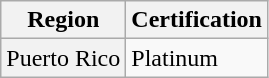<table class="wikitable sortable">
<tr>
<th>Region</th>
<th>Certification</th>
</tr>
<tr>
<td scope="row" style="background-color: #f2f2f2;">Puerto Rico</td>
<td>Platinum</td>
</tr>
</table>
